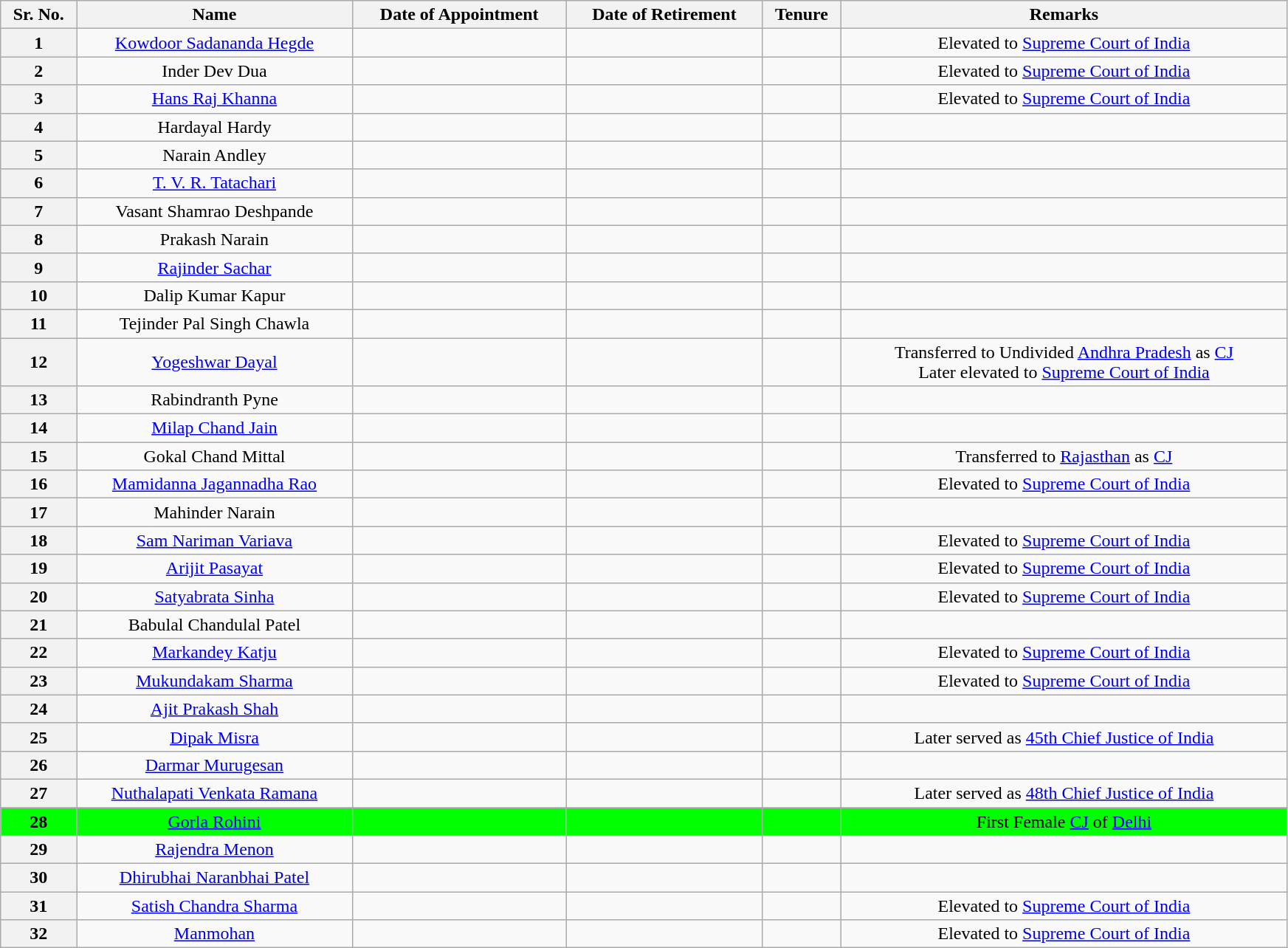<table class="wikitable sortable" style="text-align:center" width="92%">
<tr>
<th>Sr. No.</th>
<th>Name</th>
<th>Date of Appointment</th>
<th>Date of Retirement</th>
<th>Tenure</th>
<th>Remarks</th>
</tr>
<tr>
<th>1</th>
<td><a href='#'>Kowdoor Sadananda Hegde</a></td>
<td></td>
<td></td>
<td></td>
<td>Elevated to <a href='#'>Supreme Court of India</a></td>
</tr>
<tr>
<th>2</th>
<td>Inder Dev Dua</td>
<td></td>
<td></td>
<td></td>
<td>Elevated to <a href='#'>Supreme Court of India</a></td>
</tr>
<tr>
<th>3</th>
<td><a href='#'>Hans Raj Khanna</a></td>
<td></td>
<td></td>
<td></td>
<td>Elevated to <a href='#'>Supreme Court of India</a></td>
</tr>
<tr>
<th>4</th>
<td>Hardayal Hardy</td>
<td></td>
<td></td>
<td></td>
<td></td>
</tr>
<tr>
<th>5</th>
<td>Narain Andley</td>
<td></td>
<td></td>
<td></td>
<td></td>
</tr>
<tr>
<th>6</th>
<td><a href='#'>T. V. R. Tatachari</a></td>
<td></td>
<td></td>
<td></td>
<td></td>
</tr>
<tr>
<th>7</th>
<td>Vasant Shamrao Deshpande</td>
<td></td>
<td></td>
<td></td>
<td></td>
</tr>
<tr>
<th>8</th>
<td>Prakash Narain</td>
<td></td>
<td></td>
<td></td>
<td></td>
</tr>
<tr>
<th>9</th>
<td><a href='#'>Rajinder Sachar</a></td>
<td></td>
<td></td>
<td></td>
<td></td>
</tr>
<tr>
<th>10</th>
<td>Dalip Kumar Kapur</td>
<td></td>
<td></td>
<td></td>
<td></td>
</tr>
<tr>
<th>11</th>
<td>Tejinder Pal Singh Chawla</td>
<td></td>
<td></td>
<td></td>
<td></td>
</tr>
<tr>
<th>12</th>
<td><a href='#'>Yogeshwar Dayal</a></td>
<td></td>
<td></td>
<td></td>
<td>Transferred to Undivided <a href='#'>Andhra Pradesh</a> as <a href='#'>CJ</a> <br> Later elevated to <a href='#'>Supreme Court of India</a></td>
</tr>
<tr>
<th>13</th>
<td>Rabindranth Pyne</td>
<td></td>
<td></td>
<td></td>
<td></td>
</tr>
<tr>
<th>14</th>
<td><a href='#'>Milap Chand Jain</a></td>
<td></td>
<td></td>
<td></td>
<td></td>
</tr>
<tr>
<th>15</th>
<td>Gokal Chand Mittal</td>
<td></td>
<td></td>
<td></td>
<td>Transferred to <a href='#'>Rajasthan</a> as <a href='#'>CJ</a></td>
</tr>
<tr>
<th>16</th>
<td><a href='#'>Mamidanna Jagannadha Rao</a></td>
<td></td>
<td></td>
<td></td>
<td>Elevated to <a href='#'>Supreme Court of India</a></td>
</tr>
<tr>
<th>17</th>
<td>Mahinder Narain</td>
<td></td>
<td></td>
<td></td>
<td></td>
</tr>
<tr>
<th>18</th>
<td><a href='#'>Sam Nariman Variava</a></td>
<td></td>
<td></td>
<td></td>
<td>Elevated to <a href='#'>Supreme Court of India</a></td>
</tr>
<tr>
<th>19</th>
<td><a href='#'>Arijit Pasayat</a></td>
<td></td>
<td></td>
<td></td>
<td>Elevated to <a href='#'>Supreme Court of India</a></td>
</tr>
<tr>
<th>20</th>
<td><a href='#'>Satyabrata Sinha</a></td>
<td></td>
<td></td>
<td></td>
<td>Elevated to <a href='#'>Supreme Court of India</a></td>
</tr>
<tr>
<th>21</th>
<td>Babulal Chandulal Patel</td>
<td></td>
<td></td>
<td></td>
<td></td>
</tr>
<tr>
<th>22</th>
<td><a href='#'>Markandey Katju</a></td>
<td></td>
<td></td>
<td></td>
<td>Elevated to <a href='#'>Supreme Court of India</a></td>
</tr>
<tr>
<th>23</th>
<td><a href='#'>Mukundakam Sharma</a></td>
<td></td>
<td></td>
<td></td>
<td>Elevated to <a href='#'>Supreme Court of India</a></td>
</tr>
<tr>
<th>24</th>
<td><a href='#'>Ajit Prakash Shah</a></td>
<td></td>
<td></td>
<td></td>
<td></td>
</tr>
<tr>
<th>25</th>
<td><a href='#'>Dipak Misra</a></td>
<td></td>
<td></td>
<td></td>
<td>Later served as <a href='#'>45th Chief Justice of India</a></td>
</tr>
<tr>
<th>26</th>
<td><a href='#'>Darmar Murugesan</a></td>
<td></td>
<td></td>
<td></td>
<td></td>
</tr>
<tr>
<th>27</th>
<td><a href='#'>Nuthalapati Venkata Ramana</a></td>
<td></td>
<td></td>
<td></td>
<td>Later served as <a href='#'>48th Chief Justice of India</a></td>
</tr>
<tr>
<th style="background:lime;">28</th>
<td style="background:lime;"><a href='#'>Gorla Rohini</a></td>
<td style="background:lime;"></td>
<td style="background:lime;"></td>
<td style="background:lime;"></td>
<td style="background:lime;">First Female <a href='#'>CJ</a> of <a href='#'>Delhi</a></td>
</tr>
<tr>
<th>29</th>
<td><a href='#'>Rajendra Menon</a></td>
<td></td>
<td></td>
<td></td>
<td></td>
</tr>
<tr>
<th>30</th>
<td><a href='#'>Dhirubhai Naranbhai Patel</a></td>
<td></td>
<td></td>
<td></td>
<td></td>
</tr>
<tr>
<th>31</th>
<td><a href='#'>Satish Chandra Sharma</a></td>
<td></td>
<td></td>
<td></td>
<td>Elevated to <a href='#'>Supreme Court of India</a></td>
</tr>
<tr>
<th>32</th>
<td><a href='#'>Manmohan</a></td>
<td></td>
<td></td>
<td></td>
<td>Elevated to <a href='#'>Supreme Court of India</a></td>
</tr>
</table>
